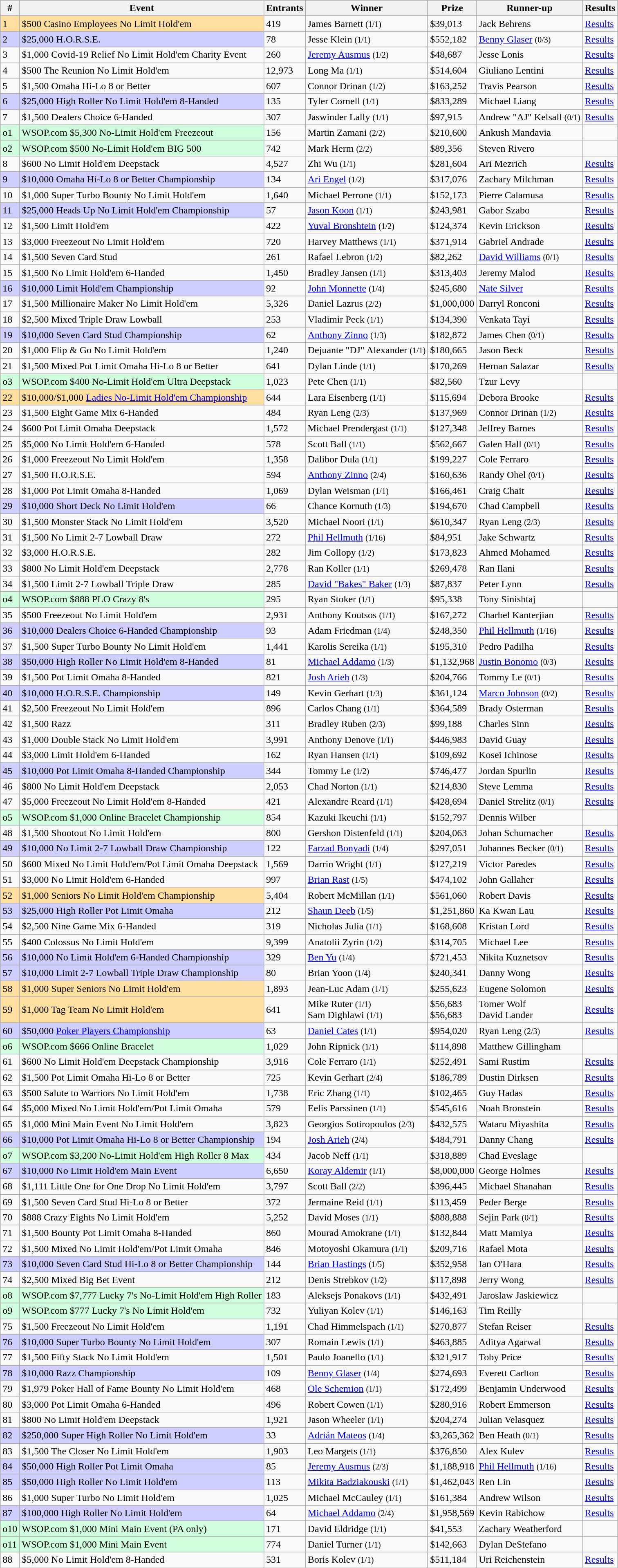<table class="wikitable sortable">
<tr>
<th bgcolor="#FFEBAD">#</th>
<th bgcolor="#FFEBAD">Event</th>
<th bgcolor="#FFEBAD">Entrants</th>
<th bgcolor="#FFEBAD">Winner</th>
<th bgcolor="#FFEBAD">Prize</th>
<th bgcolor="#FFEBAD">Runner-up</th>
<th bgcolor="#FFEBAD">Results</th>
</tr>
<tr>
<td style="background-color:#FFDF9F">1</td>
<td style="background-color:#FFDF9F">$500 Casino Employees No Limit Hold'em</td>
<td>419</td>
<td> James Barnett <small>(1/1)</small></td>
<td>$39,013</td>
<td> Jack Behrens</td>
<td><a href='#'>Results</a></td>
</tr>
<tr>
<td style="background-color:#CFCFFF">2</td>
<td style="background-color:#CFCFFF">$25,000 H.O.R.S.E.</td>
<td>78</td>
<td> Jesse Klein <small>(1/1)</small></td>
<td>$552,182</td>
<td> <a href='#'>Benny Glaser</a> <small>(0/3)</small></td>
<td><a href='#'>Results</a></td>
</tr>
<tr>
<td>3</td>
<td>$1,000 Covid-19 Relief No Limit Hold'em Charity Event</td>
<td>260</td>
<td> <a href='#'>Jeremy Ausmus</a> <small>(1/2)</small></td>
<td>$48,687</td>
<td> Jesse Lonis</td>
<td><a href='#'>Results</a></td>
</tr>
<tr>
<td>4</td>
<td>$500 The Reunion No Limit Hold'em</td>
<td>12,973</td>
<td> Long Ma <small>(1/1)</small></td>
<td>$514,604</td>
<td> Giuliano Lentini</td>
<td><a href='#'>Results</a></td>
</tr>
<tr>
<td>5</td>
<td>$1,500 Omaha Hi-Lo 8 or Better</td>
<td>607</td>
<td> Connor Drinan <small>(1/2)</small></td>
<td>$163,252</td>
<td> Travis Pearson</td>
<td><a href='#'>Results</a></td>
</tr>
<tr>
<td style="background-color:#CFCFFF">6</td>
<td style="background-color:#CFCFFF">$25,000 High Roller No Limit Hold'em 8-Handed</td>
<td>135</td>
<td> Tyler Cornell <small>(1/1)</small></td>
<td>$833,289</td>
<td> Michael Liang</td>
<td><a href='#'>Results</a></td>
</tr>
<tr>
<td>7</td>
<td>$1,500 Dealers Choice 6-Handed</td>
<td>307</td>
<td> Jaswinder Lally <small>(1/1)</small></td>
<td>$97,915</td>
<td> Andrew "AJ" Kelsall <small>(0/1)</small></td>
<td><a href='#'>Results</a></td>
</tr>
<tr>
<td style="background-color:#CFFFDF">o1</td>
<td style="background-color:#CFFFDF">WSOP.com $5,300 No-Limit Hold'em Freezeout</td>
<td>156</td>
<td> Martin Zamani <small>(2/2)</small></td>
<td>$210,600</td>
<td> Ankush Mandavia</td>
<td></td>
</tr>
<tr>
<td style="background-color:#CFFFDF">o2</td>
<td style="background-color:#CFFFDF">WSOP.com $500 No-Limit Hold'em BIG 500</td>
<td>742</td>
<td> Mark Herm <small>(2/2)</small></td>
<td>$89,356</td>
<td> Steven Rivero</td>
<td></td>
</tr>
<tr>
<td>8</td>
<td>$600 No Limit Hold'em Deepstack</td>
<td>4,527</td>
<td> Zhi Wu <small>(1/1)</small></td>
<td>$281,604</td>
<td> Ari Mezrich</td>
<td><a href='#'>Results</a></td>
</tr>
<tr>
<td style="background-color:#CFCFFF">9</td>
<td style="background-color:#CFCFFF">$10,000 Omaha Hi-Lo 8 or Better Championship</td>
<td>134</td>
<td> <a href='#'>Ari Engel</a> <small>(1/2)</small></td>
<td>$317,076</td>
<td> Zachary Milchman</td>
<td><a href='#'>Results</a></td>
</tr>
<tr>
<td>10</td>
<td>$1,000 Super Turbo Bounty No Limit Hold'em</td>
<td>1,640</td>
<td> Michael Perrone <small>(1/1)</small></td>
<td>$152,173</td>
<td> Pierre Calamusa</td>
<td><a href='#'>Results</a></td>
</tr>
<tr>
<td style="background-color:#CFCFFF">11</td>
<td style="background-color:#CFCFFF">$25,000 Heads Up No Limit Hold'em Championship</td>
<td>57</td>
<td> <a href='#'>Jason Koon</a> <small>(1/1)</small></td>
<td>$243,981</td>
<td> Gabor Szabo</td>
<td><a href='#'>Results</a></td>
</tr>
<tr>
<td>12</td>
<td>$1,500 Limit Hold'em</td>
<td>422</td>
<td> <a href='#'>Yuval Bronshtein</a> <small>(1/2)</small></td>
<td>$124,374</td>
<td> Kevin Erickson</td>
<td><a href='#'>Results</a></td>
</tr>
<tr>
<td>13</td>
<td>$3,000 Freezeout No Limit Hold'em</td>
<td>720</td>
<td> Harvey Matthews <small>(1/1)</small></td>
<td>$371,914</td>
<td> Gabriel Andrade</td>
<td><a href='#'>Results</a></td>
</tr>
<tr>
<td>14</td>
<td>$1,500 Seven Card Stud</td>
<td>261</td>
<td> Rafael Lebron <small>(1/2)</small></td>
<td>$82,262</td>
<td> <a href='#'>David Williams</a> <small>(0/1)</small></td>
<td><a href='#'>Results</a></td>
</tr>
<tr>
<td>15</td>
<td>$1,500 No Limit Hold'em 6-Handed</td>
<td>1,450</td>
<td> Bradley Jansen <small>(1/1)</small></td>
<td>$313,403</td>
<td> Jeremy Malod</td>
<td><a href='#'>Results</a></td>
</tr>
<tr>
<td style="background-color:#CFCFFF">16</td>
<td style="background-color:#CFCFFF">$10,000 Limit Hold'em Championship</td>
<td>92</td>
<td> <a href='#'>John Monnette</a> <small>(1/4)</small></td>
<td>$245,680</td>
<td> <a href='#'>Nate Silver</a></td>
<td><a href='#'>Results</a></td>
</tr>
<tr>
<td>17</td>
<td>$1,500 Millionaire Maker No Limit Hold'em</td>
<td>5,326</td>
<td> Daniel Lazrus <small>(2/2)</small></td>
<td>$1,000,000</td>
<td> Darryl Ronconi</td>
<td><a href='#'>Results</a></td>
</tr>
<tr>
<td>18</td>
<td>$2,500 Mixed Triple Draw Lowball</td>
<td>253</td>
<td> Vladimir Peck <small>(1/1)</small></td>
<td>$134,390</td>
<td> Venkata Tayi</td>
<td><a href='#'>Results</a></td>
</tr>
<tr>
<td style="background-color:#CFCFFF">19</td>
<td style="background-color:#CFCFFF">$10,000 Seven Card Stud Championship</td>
<td>62</td>
<td> <a href='#'>Anthony Zinno</a> <small>(1/3)</small></td>
<td>$182,872</td>
<td> James Chen <small>(0/1)</small></td>
<td><a href='#'>Results</a></td>
</tr>
<tr>
<td>20</td>
<td>$1,000 Flip & Go No Limit Hold'em</td>
<td>1,240</td>
<td> Dejuante "DJ" Alexander <small>(1/1)</small></td>
<td>$180,665</td>
<td> Jason Beck</td>
<td><a href='#'>Results</a></td>
</tr>
<tr>
<td>21</td>
<td>$1,500 Mixed Pot Limit Omaha Hi-Lo 8 or Better</td>
<td>641</td>
<td> Dylan Linde <small>(1/1)</small></td>
<td>$170,269</td>
<td> Hernan Salazar</td>
<td><a href='#'>Results</a></td>
</tr>
<tr>
<td style="background-color:#CFFFDF">o3</td>
<td style="background-color:#CFFFDF">WSOP.com $400 No-Limit Hold'em Ultra Deepstack</td>
<td>1,023</td>
<td> Pete Chen <small>(1/1)</small></td>
<td>$82,560</td>
<td> Tzur Levy</td>
<td></td>
</tr>
<tr>
<td style="background-color:#FFDF9F">22</td>
<td style="background-color:#FFDF9F">$10,000/$1,000 <a href='#'>Ladies No-Limit Hold'em Championship</a></td>
<td>644</td>
<td> Lara Eisenberg <small>(1/1)</small></td>
<td>$115,694</td>
<td> Debora Brooke</td>
<td><a href='#'>Results</a></td>
</tr>
<tr>
<td>23</td>
<td>$1,500 Eight Game Mix 6-Handed</td>
<td>484</td>
<td> Ryan Leng <small>(2/3)</small></td>
<td>$137,969</td>
<td> Connor Drinan <small>(1/2)</small></td>
<td><a href='#'>Results</a></td>
</tr>
<tr>
<td>24</td>
<td>$600 Pot Limit Omaha Deepstack</td>
<td>1,572</td>
<td> Michael Prendergast <small>(1/1)</small></td>
<td>$127,348</td>
<td> Jeffrey Barnes</td>
<td><a href='#'>Results</a></td>
</tr>
<tr>
<td>25</td>
<td>$5,000 No Limit Hold'em 6-Handed</td>
<td>578</td>
<td> Scott Ball <small>(1/1)</small></td>
<td>$562,667</td>
<td> Galen Hall <small>(0/1)</small></td>
<td><a href='#'>Results</a></td>
</tr>
<tr>
<td>26</td>
<td>$1,000 Freezeout No Limit Hold'em</td>
<td>1,358</td>
<td> Dalibor Dula <small>(1/1)</small></td>
<td>$199,227</td>
<td> Cole Ferraro</td>
<td><a href='#'>Results</a></td>
</tr>
<tr>
<td>27</td>
<td>$1,500 H.O.R.S.E.</td>
<td>594</td>
<td> <a href='#'>Anthony Zinno</a> <small>(2/4)</small></td>
<td>$160,636</td>
<td> Randy Ohel <small>(0/1)</small></td>
<td><a href='#'>Results</a></td>
</tr>
<tr>
<td>28</td>
<td>$1,000 Pot Limit Omaha 8-Handed</td>
<td>1,069</td>
<td> Dylan Weisman <small>(1/1)</small></td>
<td>$166,461</td>
<td> Craig Chait</td>
<td><a href='#'>Results</a></td>
</tr>
<tr>
<td style="background-color:#CFCFFF">29</td>
<td style="background-color:#CFCFFF">$10,000 Short Deck No Limit Hold'em</td>
<td>66</td>
<td> Chance Kornuth <small>(1/3)</small></td>
<td>$194,670</td>
<td> Chad Campbell</td>
<td><a href='#'>Results</a></td>
</tr>
<tr>
<td>30</td>
<td>$1,500 Monster Stack No Limit Hold'em</td>
<td>3,520</td>
<td> Michael Noori <small>(1/1)</small></td>
<td>$610,347</td>
<td> Ryan Leng <small>(2/3)</small></td>
<td><a href='#'>Results</a></td>
</tr>
<tr>
<td>31</td>
<td>$1,500 No Limit 2-7 Lowball Draw</td>
<td>272</td>
<td> <a href='#'>Phil Hellmuth</a> <small>(1/16)</small></td>
<td>$84,951</td>
<td> Jake Schwartz</td>
<td><a href='#'>Results</a></td>
</tr>
<tr>
<td>32</td>
<td>$3,000 H.O.R.S.E.</td>
<td>282</td>
<td> Jim Collopy <small>(1/2)</small></td>
<td>$173,823</td>
<td> Ahmed Mohamed</td>
<td><a href='#'>Results</a></td>
</tr>
<tr>
<td>33</td>
<td>$800 No Limit Hold'em Deepstack</td>
<td>2,778</td>
<td> Ran Koller <small>(1/1)</small></td>
<td>$269,478</td>
<td> Ran Ilani</td>
<td><a href='#'>Results</a></td>
</tr>
<tr>
<td>34</td>
<td>$1,500 Limit 2-7 Lowball Triple Draw</td>
<td>285</td>
<td> <a href='#'>David "Bakes" Baker</a> <small>(1/3)</small></td>
<td>$87,837</td>
<td> Peter Lynn</td>
<td><a href='#'>Results</a></td>
</tr>
<tr>
<td style="background-color:#CFFFDF">o4</td>
<td style="background-color:#CFFFDF">WSOP.com $888 PLO Crazy 8's</td>
<td>295</td>
<td> Ryan Stoker <small>(1/1)</small></td>
<td>$95,338</td>
<td> Tony Sinishtaj</td>
<td></td>
</tr>
<tr>
<td>35</td>
<td>$500 Freezeout No Limit Hold'em</td>
<td>2,931</td>
<td> Anthony Koutsos <small>(1/1)</small></td>
<td>$167,272</td>
<td> Charbel Kanterjian</td>
<td><a href='#'>Results</a></td>
</tr>
<tr>
<td style="background-color:#CFCFFF">36</td>
<td style="background-color:#CFCFFF">$10,000 Dealers Choice 6-Handed Championship</td>
<td>93</td>
<td> Adam Friedman <small>(1/4)</small></td>
<td>$248,350</td>
<td> <a href='#'>Phil Hellmuth</a> <small>(1/16)</small></td>
<td><a href='#'>Results</a></td>
</tr>
<tr>
<td>37</td>
<td>$1,500 Super Turbo Bounty No Limit Hold'em</td>
<td>1,441</td>
<td> Karolis Sereika <small>(1/1)</small></td>
<td>$195,310</td>
<td> Pedro Padilha</td>
<td><a href='#'>Results</a></td>
</tr>
<tr>
<td style="background-color:#CFCFFF">38</td>
<td style="background-color:#CFCFFF">$50,000 High Roller No Limit Hold'em 8-Handed</td>
<td>81</td>
<td> <a href='#'>Michael Addamo</a> <small>(1/3)</small></td>
<td>$1,132,968</td>
<td> <a href='#'>Justin Bonomo</a> <small>(0/3)</small></td>
<td><a href='#'>Results</a></td>
</tr>
<tr>
<td>39</td>
<td>$1,500 Pot Limit Omaha 8-Handed</td>
<td>821</td>
<td> <a href='#'>Josh Arieh</a> <small>(1/3)</small></td>
<td>$204,766</td>
<td> Tommy Le <small>(0/1)</small></td>
<td><a href='#'>Results</a></td>
</tr>
<tr>
<td style="background-color:#CFCFFF">40</td>
<td style="background-color:#CFCFFF">$10,000 H.O.R.S.E. Championship</td>
<td>149</td>
<td> Kevin Gerhart <small>(1/3)</small></td>
<td>$361,124</td>
<td> <a href='#'>Marco Johnson</a> <small>(0/2)</small></td>
<td><a href='#'>Results</a></td>
</tr>
<tr>
<td>41</td>
<td>$2,500 Freezeout No Limit Hold'em</td>
<td>896</td>
<td> Carlos Chang <small>(1/1)</small></td>
<td>$364,589</td>
<td> Brady Osterman</td>
<td><a href='#'>Results</a></td>
</tr>
<tr>
<td>42</td>
<td>$1,500 Razz</td>
<td>311</td>
<td> Bradley Ruben <small>(2/3)</small></td>
<td>$99,188</td>
<td> Charles Sinn</td>
<td><a href='#'>Results</a></td>
</tr>
<tr>
<td>43</td>
<td>$1,000 Double Stack No Limit Hold'em</td>
<td>3,991</td>
<td> Anthony Denove <small>(1/1)</small></td>
<td>$446,983</td>
<td> David Guay</td>
<td><a href='#'>Results</a></td>
</tr>
<tr>
<td>44</td>
<td>$3,000 Limit Hold'em 6-Handed</td>
<td>162</td>
<td> Ryan Hansen <small>(1/1)</small></td>
<td>$109,692</td>
<td> Kosei Ichinose</td>
<td><a href='#'>Results</a></td>
</tr>
<tr>
<td style="background-color:#CFCFFF">45</td>
<td style="background-color:#CFCFFF">$10,000 Pot Limit Omaha 8-Handed Championship</td>
<td>344</td>
<td> Tommy Le <small>(1/2)</small></td>
<td>$746,477</td>
<td> Jordan Spurlin</td>
<td><a href='#'>Results</a></td>
</tr>
<tr>
<td>46</td>
<td>$800 No Limit Hold'em Deepstack</td>
<td>2,053</td>
<td> Chad Norton <small>(1/1)</small></td>
<td>$214,830</td>
<td> Steve Lemma</td>
<td><a href='#'>Results</a></td>
</tr>
<tr>
<td>47</td>
<td>$5,000 Freezeout No Limit Hold'em 8-Handed</td>
<td>421</td>
<td> Alexandre Reard <small>(1/1)</small></td>
<td>$428,694</td>
<td> Daniel Strelitz <small>(0/1)</small></td>
<td><a href='#'>Results</a></td>
</tr>
<tr>
<td style="background-color:#CFFFDF">o5</td>
<td style="background-color:#CFFFDF">WSOP.com $1,000 Online Bracelet Championship</td>
<td>854</td>
<td> Kazuki Ikeuchi <small>(1/1)</small></td>
<td>$152,797</td>
<td> Dennis Wilber</td>
<td></td>
</tr>
<tr>
<td>48</td>
<td>$1,500 Shootout No Limit Hold'em</td>
<td>800</td>
<td> Gershon Distenfeld <small>(1/1)</small></td>
<td>$204,063</td>
<td> Johan Schumacher</td>
<td><a href='#'>Results</a></td>
</tr>
<tr>
<td style="background-color:#CFCFFF">49</td>
<td style="background-color:#CFCFFF">$10,000 No Limit 2-7 Lowball Draw Championship</td>
<td>122</td>
<td> <a href='#'>Farzad Bonyadi</a> <small>(1/4)</small></td>
<td>$297,051</td>
<td> Johannes Becker <small>(0/1)</small></td>
<td><a href='#'>Results</a></td>
</tr>
<tr>
<td>50</td>
<td>$600 Mixed No Limit Hold'em/Pot Limit Omaha Deepstack</td>
<td>1,569</td>
<td> Darrin Wright <small>(1/1)</small></td>
<td>$127,219</td>
<td> Victor Paredes</td>
<td><a href='#'>Results</a></td>
</tr>
<tr>
<td>51</td>
<td>$3,000 No Limit Hold'em 6-Handed</td>
<td>997</td>
<td> <a href='#'>Brian Rast</a> <small>(1/5)</small></td>
<td>$474,102</td>
<td> John Gallaher</td>
<td><a href='#'>Results</a></td>
</tr>
<tr>
<td style="background-color:#FFDF9F">52</td>
<td style="background-color:#FFDF9F">$1,000 Seniors No Limit Hold'em Championship</td>
<td>5,404</td>
<td> Robert McMillan <small>(1/1)</small></td>
<td>$561,060</td>
<td> Robert Davis</td>
<td><a href='#'>Results</a></td>
</tr>
<tr>
<td style="background-color:#CFCFFF">53</td>
<td style="background-color:#CFCFFF">$25,000 High Roller Pot Limit Omaha</td>
<td>212</td>
<td> <a href='#'>Shaun Deeb</a> <small>(1/5)</small></td>
<td>$1,251,860</td>
<td> Ka Kwan Lau</td>
<td><a href='#'>Results</a></td>
</tr>
<tr>
<td>54</td>
<td>$2,500 Nine Game Mix 6-Handed</td>
<td>319</td>
<td> Nicholas Julia <small>(1/1)</small></td>
<td>$168,608</td>
<td> Kristan Lord</td>
<td><a href='#'>Results</a></td>
</tr>
<tr>
<td>55</td>
<td>$400 Colossus No Limit Hold'em</td>
<td>9,399</td>
<td> Anatolii Zyrin <small>(1/2)</small></td>
<td>$314,705</td>
<td> Michael Lee</td>
<td><a href='#'>Results</a></td>
</tr>
<tr>
<td style="background-color:#CFCFFF">56</td>
<td style="background-color:#CFCFFF">$10,000 No Limit Hold'em 6-Handed Championship</td>
<td>329</td>
<td> <a href='#'>Ben Yu</a> <small>(1/4)</small></td>
<td>$721,453</td>
<td> Nikita Kuznetsov</td>
<td><a href='#'>Results</a></td>
</tr>
<tr>
<td style="background-color:#CFCFFF">57</td>
<td style="background-color:#CFCFFF">$10,000 Limit 2-7 Lowball Triple Draw Championship</td>
<td>80</td>
<td> Brian Yoon <small>(1/4)</small></td>
<td>$240,341</td>
<td> Danny Wong</td>
<td><a href='#'>Results</a></td>
</tr>
<tr>
<td style="background-color:#FFDF9F">58</td>
<td style="background-color:#FFDF9F">$1,000 Super Seniors No Limit Hold'em</td>
<td>1,893</td>
<td> Jean-Luc Adam <small>(1/1)</small></td>
<td>$255,623</td>
<td> Eugene Solomon</td>
<td><a href='#'>Results</a></td>
</tr>
<tr>
<td style="background-color:#FFDF9F">59</td>
<td style="background-color:#FFDF9F">$1,000 Tag Team No Limit Hold'em</td>
<td>641</td>
<td> Mike Ruter <small>(1/1)</small><br> Sam Dighlawi <small>(1/1)</small></td>
<td>$56,683<br>$56,683</td>
<td> Tomer Wolf<br> David Lander</td>
<td><a href='#'>Results</a></td>
</tr>
<tr>
<td style="background-color:#CFCFFF">60</td>
<td style="background-color:#CFCFFF">$50,000 <a href='#'>Poker Players Championship</a></td>
<td>63</td>
<td> <a href='#'>Daniel Cates</a> <small>(1/1)</small></td>
<td>$954,020</td>
<td> Ryan Leng <small>(2/3)</small></td>
<td><a href='#'>Results</a></td>
</tr>
<tr>
<td style="background-color:#CFFFDF">o6</td>
<td style="background-color:#CFFFDF">WSOP.com $666 Online Bracelet</td>
<td>1,029</td>
<td> John Ripnick <small>(1/1)</small></td>
<td>$114,898</td>
<td> Matthew Gillingham</td>
<td></td>
</tr>
<tr>
<td>61</td>
<td>$600 No Limit Hold'em Deepstack Championship</td>
<td>3,916</td>
<td> Cole Ferraro <small>(1/1)</small></td>
<td>$252,491</td>
<td> Sami Rustim</td>
<td><a href='#'>Results</a></td>
</tr>
<tr>
<td>62</td>
<td>$1,500 Pot Limit Omaha Hi-Lo 8 or Better</td>
<td>725</td>
<td> Kevin Gerhart <small>(2/4)</small></td>
<td>$186,789</td>
<td> Dustin Dirksen</td>
<td><a href='#'>Results</a></td>
</tr>
<tr>
<td>63</td>
<td>$500 Salute to Warriors No Limit Hold'em</td>
<td>1,738</td>
<td> Eric Zhang <small>(1/1)</small></td>
<td>$102,465</td>
<td> Guy Hadas</td>
<td><a href='#'>Results</a></td>
</tr>
<tr>
<td>64</td>
<td>$5,000 Mixed No Limit Hold'em/Pot Limit Omaha</td>
<td>579</td>
<td> Eelis Parssinen <small>(1/1)</small></td>
<td>$545,616</td>
<td> Noah Bronstein</td>
<td><a href='#'>Results</a></td>
</tr>
<tr>
<td>65</td>
<td>$1,000 Mini Main Event No Limit Hold'em</td>
<td>3,823</td>
<td> Georgios Sotiropoulos <small>(2/3)</small></td>
<td>$432,575</td>
<td> Wataru Miyashita</td>
<td><a href='#'>Results</a></td>
</tr>
<tr>
<td style="background-color:#CFCFFF">66</td>
<td style="background-color:#CFCFFF">$10,000 Pot Limit Omaha Hi-Lo 8 or Better Championship</td>
<td>194</td>
<td> <a href='#'>Josh Arieh</a> <small>(2/4)</small></td>
<td>$484,791</td>
<td> Danny Chang</td>
<td><a href='#'>Results</a></td>
</tr>
<tr>
<td style="background-color:#CFFFDF">o7</td>
<td style="background-color:#CFFFDF">WSOP.com $3,200 No-Limit Hold'em High Roller 8 Max</td>
<td>434</td>
<td> Jacob Neff <small>(1/1)</small></td>
<td>$318,889</td>
<td> Chad Eveslage</td>
<td></td>
</tr>
<tr>
<td style="background-color:#CFCFFF">67</td>
<td style="background-color:#CFCFFF">$10,000 No Limit Hold'em Main Event</td>
<td>6,650</td>
<td> <a href='#'>Koray Aldemir</a> <small>(1/1)</small></td>
<td>$8,000,000</td>
<td> George Holmes</td>
<td><a href='#'>Results</a></td>
</tr>
<tr>
<td>68</td>
<td>$1,111 Little One for One Drop No Limit Hold'em</td>
<td>3,797</td>
<td> Scott Ball <small>(2/2)</small></td>
<td>$396,445</td>
<td> Michael Shanahan</td>
<td><a href='#'>Results</a></td>
</tr>
<tr>
<td>69</td>
<td>$1,500 Seven Card Stud Hi-Lo 8 or Better</td>
<td>372</td>
<td> Jermaine Reid <small>(1/1)</small></td>
<td>$113,459</td>
<td> Peder Berge</td>
<td><a href='#'>Results</a></td>
</tr>
<tr>
<td>70</td>
<td>$888 Crazy Eights No Limit Hold'em</td>
<td>5,252</td>
<td> David Moses <small>(1/1)</small></td>
<td>$888,888</td>
<td> Sejin Park <small>(0/1)</small></td>
<td><a href='#'>Results</a></td>
</tr>
<tr>
<td>71</td>
<td>$1,500 Bounty Pot Limit Omaha 8-Handed</td>
<td>860</td>
<td> Mourad Amokrane <small>(1/1)</small></td>
<td>$132,844</td>
<td> Matt Mamiya</td>
<td><a href='#'>Results</a></td>
</tr>
<tr>
<td>72</td>
<td>$1,500 Mixed No Limit Hold'em/Pot Limit Omaha</td>
<td>846</td>
<td> Motoyoshi Okamura <small>(1/1)</small></td>
<td>$209,716</td>
<td> Rafael Mota</td>
<td><a href='#'>Results</a></td>
</tr>
<tr>
<td style="background-color:#CFCFFF">73</td>
<td style="background-color:#CFCFFF">$10,000 Seven Card Stud Hi-Lo 8 or Better Championship</td>
<td>144</td>
<td> <a href='#'>Brian Hastings</a> <small>(1/5)</small></td>
<td>$352,958</td>
<td> Ian O'Hara</td>
<td><a href='#'>Results</a></td>
</tr>
<tr>
<td>74</td>
<td>$2,500 Mixed Big Bet Event</td>
<td>212</td>
<td> Denis Strebkov <small>(1/2)</small></td>
<td>$117,898</td>
<td> Jerry Wong</td>
<td><a href='#'>Results</a></td>
</tr>
<tr>
<td style="background-color:#CFFFDF">o8</td>
<td style="background-color:#CFFFDF">WSOP.com $7,777 Lucky 7's No-Limit Hold'em High Roller</td>
<td>183</td>
<td> Aleksejs Ponakovs <small>(1/1)</small></td>
<td>$432,491</td>
<td> Jaroslaw Jaskiewicz</td>
<td></td>
</tr>
<tr>
<td style="background-color:#CFFFDF">o9</td>
<td style="background-color:#CFFFDF">WSOP.com $777 Lucky 7's No Limit Hold'em</td>
<td>732</td>
<td> Yuliyan Kolev <small>(1/1)</small></td>
<td>$146,163</td>
<td> Tim Reilly</td>
<td></td>
</tr>
<tr>
<td>75</td>
<td>$1,500 Freezeout No Limit Hold'em</td>
<td>1,191</td>
<td> Chad Himmelspach <small>(1/1)</small></td>
<td>$270,877</td>
<td> Stefan Reiser</td>
<td><a href='#'>Results</a></td>
</tr>
<tr>
<td style="background-color:#CFCFFF">76</td>
<td style="background-color:#CFCFFF">$10,000 Super Turbo Bounty No Limit Hold'em</td>
<td>307</td>
<td> Romain Lewis <small>(1/1)</small></td>
<td>$463,885</td>
<td> Aditya Agarwal</td>
<td><a href='#'>Results</a></td>
</tr>
<tr>
<td>77</td>
<td>$1,500 Fifty Stack No Limit Hold'em</td>
<td>1,501</td>
<td> Paulo Joanello <small>(1/1)</small></td>
<td>$321,917</td>
<td> Toby Price</td>
<td><a href='#'>Results</a></td>
</tr>
<tr>
<td style="background-color:#CFCFFF">78</td>
<td style="background-color:#CFCFFF">$10,000 Razz Championship</td>
<td>109</td>
<td> <a href='#'>Benny Glaser</a> <small>(1/4)</small></td>
<td>$274,693</td>
<td> Everett Carlton</td>
<td><a href='#'>Results</a></td>
</tr>
<tr>
<td>79</td>
<td>$1,979 Poker Hall of Fame Bounty No Limit Hold'em</td>
<td>468</td>
<td> <a href='#'>Ole Schemion</a> <small>(1/1)</small></td>
<td>$172,499</td>
<td> Benjamin Underwood</td>
<td><a href='#'>Results</a></td>
</tr>
<tr>
<td>80</td>
<td>$3,000 Pot Limit Omaha 6-Handed</td>
<td>496</td>
<td> Robert Cowen <small>(1/1)</small></td>
<td>$280,916</td>
<td> Robert Emmerson</td>
<td><a href='#'>Results</a></td>
</tr>
<tr>
<td>81</td>
<td>$800 No Limit Hold'em Deepstack</td>
<td>1,921</td>
<td> Jason Wheeler <small>(1/1)</small></td>
<td>$204,274</td>
<td> Julian Velasquez</td>
<td><a href='#'>Results</a></td>
</tr>
<tr>
<td style="background-color:#CFCFFF">82</td>
<td style="background-color:#CFCFFF">$250,000 Super High Roller No Limit Hold'em</td>
<td>33</td>
<td> <a href='#'>Adrián Mateos</a> <small>(1/4)</small></td>
<td>$3,265,362</td>
<td> Ben Heath <small>(0/1)</small></td>
<td><a href='#'>Results</a></td>
</tr>
<tr>
<td>83</td>
<td>$1,500 The Closer No Limit Hold'em</td>
<td>1,903</td>
<td> Leo Margets <small>(1/1)</small></td>
<td>$376,850</td>
<td> Alex Kulev</td>
<td><a href='#'>Results</a></td>
</tr>
<tr>
<td style="background-color:#CFCFFF">84</td>
<td style="background-color:#CFCFFF">$50,000 High Roller Pot Limit Omaha</td>
<td>85</td>
<td> <a href='#'>Jeremy Ausmus</a> <small>(2/3)</small></td>
<td>$1,188,918</td>
<td> <a href='#'>Phil Hellmuth</a> <small>(1/16)</small></td>
<td><a href='#'>Results</a></td>
</tr>
<tr>
<td style="background-color:#CFCFFF">85</td>
<td style="background-color:#CFCFFF">$50,000 High Roller No Limit Hold'em</td>
<td>113</td>
<td> <a href='#'>Mikita Badziakouski</a> <small>(1/1)</small></td>
<td>$1,462,043</td>
<td> Ren Lin</td>
<td><a href='#'>Results</a></td>
</tr>
<tr>
<td>86</td>
<td>$1,000 Super Turbo No Limit Hold'em</td>
<td>1,025</td>
<td> Michael McCauley <small>(1/1)</small></td>
<td>$161,384</td>
<td> Andrew Wilson</td>
<td><a href='#'>Results</a></td>
</tr>
<tr>
<td style="background-color:#CFCFFF">87</td>
<td style="background-color:#CFCFFF">$100,000 High Roller No Limit Hold'em</td>
<td>64</td>
<td> <a href='#'>Michael Addamo</a> <small>(2/4)</small></td>
<td>$1,958,569</td>
<td> Kevin Rabichow</td>
<td><a href='#'>Results</a></td>
</tr>
<tr>
<td style="background-color:#CFFFDF">o10</td>
<td style="background-color:#CFFFDF">WSOP.com $1,000 Mini Main Event (PA only)</td>
<td>171</td>
<td> David Eldridge <small>(1/1)</small></td>
<td>$41,553</td>
<td> Zachary Weatherford</td>
<td></td>
</tr>
<tr>
<td style="background-color:#CFFFDF">o11</td>
<td style="background-color:#CFFFDF">WSOP.com $1,000 Mini Main Event</td>
<td>774</td>
<td> Daniel Turner <small>(1/1)</small></td>
<td>$142,663</td>
<td> Dylan DeStefano</td>
<td></td>
</tr>
<tr>
<td>88</td>
<td>$5,000 No Limit Hold'em 8-Handed</td>
<td>531</td>
<td> Boris Kolev <small>(1/1)</small></td>
<td>$511,184</td>
<td> Uri Reichenstein</td>
<td><a href='#'>Results</a></td>
</tr>
</table>
